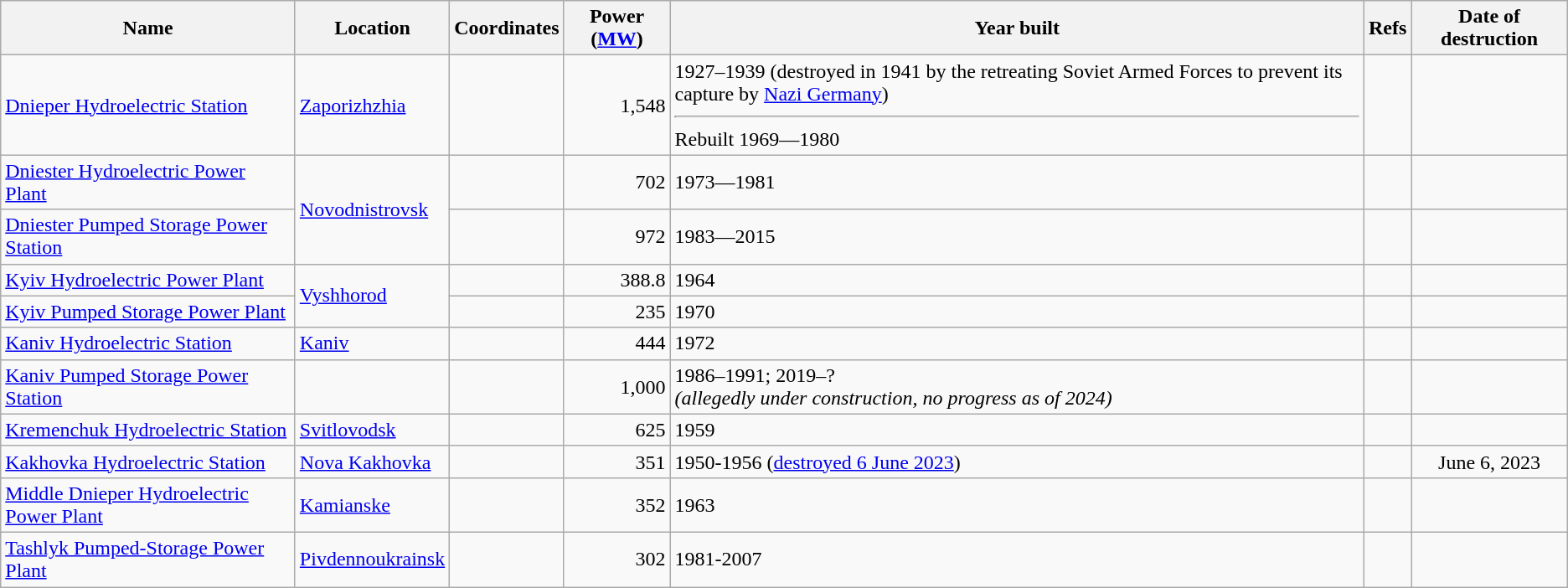<table class="wikitable sortable">
<tr>
<th>Name</th>
<th>Location</th>
<th>Coordinates</th>
<th>Power (<a href='#'>MW</a>)</th>
<th>Year built</th>
<th>Refs</th>
<th>Date of destruction</th>
</tr>
<tr>
<td><a href='#'>Dnieper Hydroelectric Station</a></td>
<td><a href='#'>Zaporizhzhia</a></td>
<td></td>
<td align="right">1,548</td>
<td>1927–1939 (destroyed in 1941 by the retreating Soviet Armed Forces to prevent its capture by <a href='#'>Nazi Germany</a>)<hr>Rebuilt 1969—1980</td>
<td></td>
<td></td>
</tr>
<tr>
<td><a href='#'>Dniester Hydroelectric Power Plant</a></td>
<td rowspan="2"><a href='#'>Novodnistrovsk</a></td>
<td></td>
<td align="right">702</td>
<td>1973—1981</td>
<td></td>
<td></td>
</tr>
<tr>
<td><a href='#'>Dniester Pumped Storage Power Station</a></td>
<td></td>
<td align="right">972</td>
<td>1983—2015</td>
<td></td>
<td></td>
</tr>
<tr>
<td><a href='#'>Kyiv Hydroelectric Power Plant</a></td>
<td rowspan="2"><a href='#'>Vyshhorod</a></td>
<td></td>
<td align="right">388.8</td>
<td>1964</td>
<td></td>
<td></td>
</tr>
<tr>
<td><a href='#'>Kyiv Pumped Storage Power Plant</a></td>
<td></td>
<td align="right">235</td>
<td>1970</td>
<td></td>
<td></td>
</tr>
<tr>
<td><a href='#'>Kaniv Hydroelectric Station</a></td>
<td><a href='#'>Kaniv</a></td>
<td></td>
<td align="right">444</td>
<td>1972</td>
<td></td>
<td></td>
</tr>
<tr>
<td><a href='#'>Kaniv Pumped Storage Power Station</a></td>
<td></td>
<td></td>
<td align="right">1,000</td>
<td>1986–1991; 2019–?<br><em>(allegedly under construction, no progress as of 2024)</em></td>
<td></td>
<td></td>
</tr>
<tr>
<td><a href='#'>Kremenchuk Hydroelectric Station</a></td>
<td><a href='#'>Svitlovodsk</a></td>
<td></td>
<td align="right">625</td>
<td>1959</td>
<td></td>
<td></td>
</tr>
<tr>
<td><span><a href='#'>Kakhovka Hydroelectric Station</a></span></td>
<td><a href='#'>Nova Kakhovka</a></td>
<td></td>
<td align="right">351</td>
<td>1950-1956  (<a href='#'>destroyed 6 June 2023</a>)</td>
<td></td>
<td align="center">June 6, 2023</td>
</tr>
<tr>
<td><a href='#'>Middle Dnieper Hydroelectric Power Plant</a></td>
<td><a href='#'>Kamianske</a></td>
<td></td>
<td align="right">352</td>
<td>1963</td>
<td></td>
<td></td>
</tr>
<tr>
<td><a href='#'>Tashlyk Pumped-Storage Power Plant</a></td>
<td><a href='#'>Pivdennoukrainsk</a></td>
<td></td>
<td align="right">302</td>
<td>1981-2007</td>
<td></td>
<td></td>
</tr>
</table>
